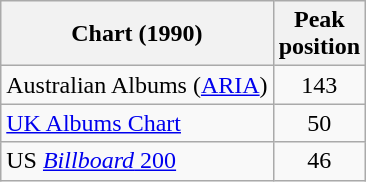<table class="wikitable">
<tr>
<th>Chart (1990)</th>
<th>Peak<br>position</th>
</tr>
<tr>
<td>Australian Albums (<a href='#'>ARIA</a>)</td>
<td align="center">143</td>
</tr>
<tr>
<td><a href='#'>UK Albums Chart</a></td>
<td align="center">50</td>
</tr>
<tr>
<td>US <a href='#'><em>Billboard</em> 200</a></td>
<td align="center">46</td>
</tr>
</table>
